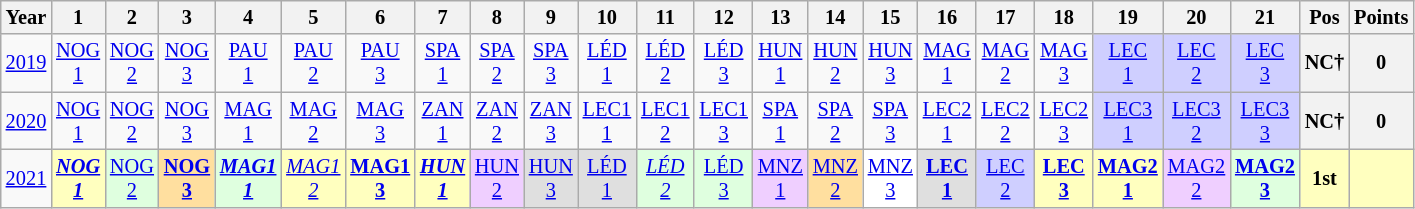<table class="wikitable" style="text-align:center; font-size:85%">
<tr>
<th>Year</th>
<th>1</th>
<th>2</th>
<th>3</th>
<th>4</th>
<th>5</th>
<th>6</th>
<th>7</th>
<th>8</th>
<th>9</th>
<th>10</th>
<th>11</th>
<th>12</th>
<th>13</th>
<th>14</th>
<th>15</th>
<th>16</th>
<th>17</th>
<th>18</th>
<th>19</th>
<th>20</th>
<th>21</th>
<th>Pos</th>
<th>Points</th>
</tr>
<tr>
<td><a href='#'>2019</a></td>
<td style="background:#;"><a href='#'>NOG<br>1</a></td>
<td style="background:#;"><a href='#'>NOG<br>2</a></td>
<td style="background:#;"><a href='#'>NOG<br>3</a></td>
<td style="background:#;"><a href='#'>PAU<br>1</a></td>
<td style="background:#;"><a href='#'>PAU<br>2</a></td>
<td style="background:#;"><a href='#'>PAU<br>3</a></td>
<td style="background:#;"><a href='#'>SPA<br>1</a></td>
<td style="background:#;"><a href='#'>SPA<br>2</a></td>
<td style="background:#;"><a href='#'>SPA<br>3</a></td>
<td style="background:#;"><a href='#'>LÉD<br>1</a></td>
<td style="background:#;"><a href='#'>LÉD<br>2</a></td>
<td style="background:#;"><a href='#'>LÉD<br>3</a></td>
<td style="background:#;"><a href='#'>HUN<br>1</a></td>
<td style="background:#;"><a href='#'>HUN<br>2</a></td>
<td style="background:#;"><a href='#'>HUN<br>3</a></td>
<td style="background:#;"><a href='#'>MAG<br>1</a></td>
<td style="background:#;"><a href='#'>MAG<br>2</a></td>
<td style="background:#;"><a href='#'>MAG<br>3</a></td>
<td style="background:#CFCFFF;"><a href='#'>LEC<br>1</a><br></td>
<td style="background:#CFCFFF;"><a href='#'>LEC<br>2</a><br></td>
<td style="background:#CFCFFF;"><a href='#'>LEC<br>3</a><br></td>
<th>NC†</th>
<th>0</th>
</tr>
<tr>
<td><a href='#'>2020</a></td>
<td style="background:#;"><a href='#'>NOG<br>1</a></td>
<td style="background:#;"><a href='#'>NOG<br>2</a></td>
<td style="background:#;"><a href='#'>NOG<br>3</a></td>
<td style="background:#;"><a href='#'>MAG<br>1</a></td>
<td style="background:#;"><a href='#'>MAG<br>2</a></td>
<td style="background:#;"><a href='#'>MAG<br>3</a></td>
<td style="background:#;"><a href='#'>ZAN<br>1</a></td>
<td style="background:#;"><a href='#'>ZAN<br>2</a></td>
<td style="background:#;"><a href='#'>ZAN<br>3</a></td>
<td style="background:#;"><a href='#'>LEC1<br>1</a></td>
<td style="background:#;"><a href='#'>LEC1<br>2</a></td>
<td style="background:#;"><a href='#'>LEC1<br>3</a></td>
<td style="background:#;"><a href='#'>SPA<br>1</a></td>
<td style="background:#;"><a href='#'>SPA<br>2</a></td>
<td style="background:#;"><a href='#'>SPA<br>3</a></td>
<td style="background:#;"><a href='#'>LEC2<br>1</a></td>
<td style="background:#;"><a href='#'>LEC2<br>2</a></td>
<td style="background:#;"><a href='#'>LEC2<br>3</a></td>
<td style="background:#CFCFFF;"><a href='#'>LEC3<br>1</a><br></td>
<td style="background:#CFCFFF;"><a href='#'>LEC3<br>2</a><br></td>
<td style="background:#CFCFFF;"><a href='#'>LEC3<br>3</a><br></td>
<th>NC†</th>
<th>0</th>
</tr>
<tr>
<td><a href='#'>2021</a></td>
<td style="background:#FFFFBF;"><strong><em><a href='#'>NOG<br>1</a></em></strong><br></td>
<td style="background:#DFFFDF;"><a href='#'>NOG<br>2</a><br></td>
<td style="background:#FFDF9F;"><strong><a href='#'>NOG<br>3</a></strong><br></td>
<td style="background:#DFFFDF;"><strong><em><a href='#'>MAG1<br>1</a></em></strong><br></td>
<td style="background:#FFFFBF;"><em><a href='#'>MAG1<br>2</a></em><br></td>
<td style="background:#FFFFBF;"><strong><a href='#'>MAG1<br>3</a></strong><br></td>
<td style="background:#FFFFBF;"><strong><em><a href='#'>HUN<br>1</a></em></strong><br></td>
<td style="background:#EFCFFF;"><a href='#'>HUN<br>2</a><br></td>
<td style="background:#DFDFDF;"><a href='#'>HUN<br>3</a><br></td>
<td style="background:#DFDFDF;"><a href='#'>LÉD<br>1</a><br></td>
<td style="background:#DFFFDF;"><em><a href='#'>LÉD<br>2</a></em><br></td>
<td style="background:#DFFFDF;"><a href='#'>LÉD<br>3</a><br></td>
<td style="background:#EFCFFF;"><a href='#'>MNZ<br>1</a><br></td>
<td style="background:#FFDF9F;"><a href='#'>MNZ<br>2</a><br></td>
<td style="background:#FFFFFF;"><a href='#'>MNZ<br>3</a><br></td>
<td style="background:#DFDFDF;"><strong><a href='#'>LEC<br>1</a></strong><br></td>
<td style="background:#CFCFFF;"><a href='#'>LEC<br>2</a><br></td>
<td style="background:#FFFFBF;"><strong><a href='#'>LEC<br>3</a></strong><br></td>
<td style="background:#FFFFBF;"><strong><a href='#'>MAG2<br>1</a></strong><br></td>
<td style="background:#EFCFFF;"><a href='#'>MAG2<br>2</a><br></td>
<td style="background:#DFFFDF;"><strong><a href='#'>MAG2<br>3</a></strong><br></td>
<th style="background:#FFFFBF;">1st</th>
<th style="background:#FFFFBF;"></th>
</tr>
</table>
